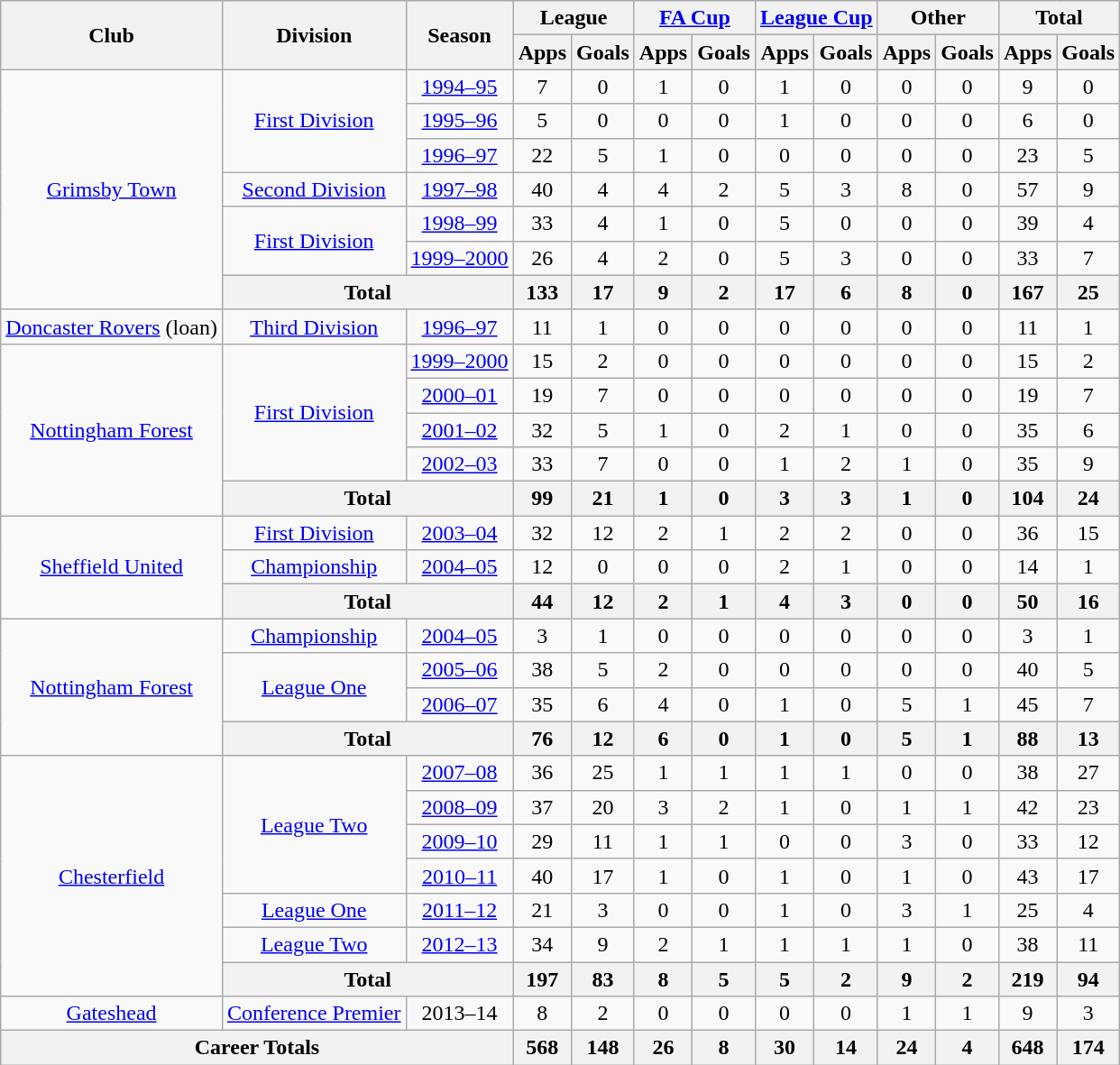<table class="wikitable" style="text-align: center;">
<tr>
<th rowspan="2">Club</th>
<th rowspan="2">Division</th>
<th rowspan="2">Season</th>
<th colspan="2">League</th>
<th colspan="2"><a href='#'>FA Cup</a></th>
<th colspan="2"><a href='#'>League Cup</a></th>
<th colspan="2">Other</th>
<th colspan="2">Total</th>
</tr>
<tr>
<th>Apps</th>
<th>Goals</th>
<th>Apps</th>
<th>Goals</th>
<th>Apps</th>
<th>Goals</th>
<th>Apps</th>
<th>Goals</th>
<th>Apps</th>
<th>Goals</th>
</tr>
<tr>
<td rowspan="7" valign="center"><a href='#'>Grimsby Town</a></td>
<td rowspan="3" valign="center"><a href='#'>First Division</a></td>
<td><a href='#'>1994–95</a></td>
<td>7</td>
<td>0</td>
<td>1</td>
<td>0</td>
<td>1</td>
<td>0</td>
<td>0</td>
<td>0</td>
<td>9</td>
<td>0</td>
</tr>
<tr>
<td><a href='#'>1995–96</a></td>
<td>5</td>
<td>0</td>
<td>0</td>
<td>0</td>
<td>1</td>
<td>0</td>
<td>0</td>
<td>0</td>
<td>6</td>
<td>0</td>
</tr>
<tr>
<td><a href='#'>1996–97</a></td>
<td>22</td>
<td>5</td>
<td>1</td>
<td>0</td>
<td>0</td>
<td>0</td>
<td>0</td>
<td>0</td>
<td>23</td>
<td>5</td>
</tr>
<tr>
<td rowspan="1" valign="center"><a href='#'>Second Division</a></td>
<td><a href='#'>1997–98</a></td>
<td>40</td>
<td>4</td>
<td>4</td>
<td>2</td>
<td>5</td>
<td>3</td>
<td>8</td>
<td>0</td>
<td>57</td>
<td>9</td>
</tr>
<tr>
<td rowspan="2" valign="center"><a href='#'>First Division</a></td>
<td><a href='#'>1998–99</a></td>
<td>33</td>
<td>4</td>
<td>1</td>
<td>0</td>
<td>5</td>
<td>0</td>
<td>0</td>
<td>0</td>
<td>39</td>
<td>4</td>
</tr>
<tr>
<td><a href='#'>1999–2000</a></td>
<td>26</td>
<td>4</td>
<td>2</td>
<td>0</td>
<td>5</td>
<td>3</td>
<td>0</td>
<td>0</td>
<td>33</td>
<td>7</td>
</tr>
<tr>
<th colspan="2">Total</th>
<th>133</th>
<th>17</th>
<th>9</th>
<th>2</th>
<th>17</th>
<th>6</th>
<th>8</th>
<th>0</th>
<th>167</th>
<th>25</th>
</tr>
<tr>
<td rowspan="1" valign="center"><a href='#'>Doncaster Rovers</a> (loan)</td>
<td rowspan="1" valign="center"><a href='#'>Third Division</a></td>
<td><a href='#'>1996–97</a></td>
<td>11</td>
<td>1</td>
<td>0</td>
<td>0</td>
<td>0</td>
<td>0</td>
<td>0</td>
<td>0</td>
<td>11</td>
<td>1</td>
</tr>
<tr>
<td rowspan="5" valign="center"><a href='#'>Nottingham Forest</a></td>
<td rowspan="4" valign="center"><a href='#'>First Division</a></td>
<td><a href='#'>1999–2000</a></td>
<td>15</td>
<td>2</td>
<td>0</td>
<td>0</td>
<td>0</td>
<td>0</td>
<td>0</td>
<td>0</td>
<td>15</td>
<td>2</td>
</tr>
<tr>
<td><a href='#'>2000–01</a></td>
<td>19</td>
<td>7</td>
<td>0</td>
<td>0</td>
<td>0</td>
<td>0</td>
<td>0</td>
<td>0</td>
<td>19</td>
<td>7</td>
</tr>
<tr>
<td><a href='#'>2001–02</a></td>
<td>32</td>
<td>5</td>
<td>1</td>
<td>0</td>
<td>2</td>
<td>1</td>
<td>0</td>
<td>0</td>
<td>35</td>
<td>6</td>
</tr>
<tr>
<td><a href='#'>2002–03</a></td>
<td>33</td>
<td>7</td>
<td>0</td>
<td>0</td>
<td>1</td>
<td>2</td>
<td>1</td>
<td>0</td>
<td>35</td>
<td>9</td>
</tr>
<tr>
<th colspan="2">Total</th>
<th>99</th>
<th>21</th>
<th>1</th>
<th>0</th>
<th>3</th>
<th>3</th>
<th>1</th>
<th>0</th>
<th>104</th>
<th>24</th>
</tr>
<tr>
<td rowspan="3" valign="center"><a href='#'>Sheffield United</a></td>
<td rowspan="1" valign="center"><a href='#'>First Division</a></td>
<td><a href='#'>2003–04</a></td>
<td>32</td>
<td>12</td>
<td>2</td>
<td>1</td>
<td>2</td>
<td>2</td>
<td>0</td>
<td>0</td>
<td>36</td>
<td>15</td>
</tr>
<tr>
<td rowspan="1" valign="center"><a href='#'>Championship</a></td>
<td><a href='#'>2004–05</a></td>
<td>12</td>
<td>0</td>
<td>0</td>
<td>0</td>
<td>2</td>
<td>1</td>
<td>0</td>
<td>0</td>
<td>14</td>
<td>1</td>
</tr>
<tr>
<th colspan="2">Total</th>
<th>44</th>
<th>12</th>
<th>2</th>
<th>1</th>
<th>4</th>
<th>3</th>
<th>0</th>
<th>0</th>
<th>50</th>
<th>16</th>
</tr>
<tr>
<td rowspan="4" valign="center"><a href='#'>Nottingham Forest</a></td>
<td rowspan="1" valign="center"><a href='#'>Championship</a></td>
<td><a href='#'>2004–05</a></td>
<td>3</td>
<td>1</td>
<td>0</td>
<td>0</td>
<td>0</td>
<td>0</td>
<td>0</td>
<td>0</td>
<td>3</td>
<td>1</td>
</tr>
<tr>
<td rowspan="2" valign="center"><a href='#'>League One</a></td>
<td><a href='#'>2005–06</a></td>
<td>38</td>
<td>5</td>
<td>2</td>
<td>0</td>
<td>0</td>
<td>0</td>
<td>0</td>
<td>0</td>
<td>40</td>
<td>5</td>
</tr>
<tr>
<td><a href='#'>2006–07</a></td>
<td>35</td>
<td>6</td>
<td>4</td>
<td>0</td>
<td>1</td>
<td>0</td>
<td>5</td>
<td>1</td>
<td>45</td>
<td>7</td>
</tr>
<tr>
<th colspan="2">Total</th>
<th>76</th>
<th>12</th>
<th>6</th>
<th>0</th>
<th>1</th>
<th>0</th>
<th>5</th>
<th>1</th>
<th>88</th>
<th>13</th>
</tr>
<tr>
<td rowspan="7" valign="center"><a href='#'>Chesterfield</a></td>
<td rowspan="4" valign="center"><a href='#'>League Two</a></td>
<td><a href='#'>2007–08</a></td>
<td>36</td>
<td>25</td>
<td>1</td>
<td>1</td>
<td>1</td>
<td>1</td>
<td>0</td>
<td>0</td>
<td>38</td>
<td>27</td>
</tr>
<tr>
<td><a href='#'>2008–09</a></td>
<td>37</td>
<td>20</td>
<td>3</td>
<td>2</td>
<td>1</td>
<td>0</td>
<td>1</td>
<td>1</td>
<td>42</td>
<td>23</td>
</tr>
<tr>
<td><a href='#'>2009–10</a></td>
<td>29</td>
<td>11</td>
<td>1</td>
<td>1</td>
<td>0</td>
<td>0</td>
<td>3</td>
<td>0</td>
<td>33</td>
<td>12</td>
</tr>
<tr>
<td><a href='#'>2010–11</a></td>
<td>40</td>
<td>17</td>
<td>1</td>
<td>0</td>
<td>1</td>
<td>0</td>
<td>1</td>
<td>0</td>
<td>43</td>
<td>17</td>
</tr>
<tr>
<td rowspan="1" valign="center"><a href='#'>League One</a></td>
<td><a href='#'>2011–12</a></td>
<td>21</td>
<td>3</td>
<td>0</td>
<td>0</td>
<td>1</td>
<td>0</td>
<td>3</td>
<td>1</td>
<td>25</td>
<td>4</td>
</tr>
<tr>
<td rowspan="1" valign="center"><a href='#'>League Two</a></td>
<td><a href='#'>2012–13</a></td>
<td>34</td>
<td>9</td>
<td>2</td>
<td>1</td>
<td>1</td>
<td>1</td>
<td>1</td>
<td>0</td>
<td>38</td>
<td>11</td>
</tr>
<tr>
<th colspan="2">Total</th>
<th>197</th>
<th>83</th>
<th>8</th>
<th>5</th>
<th>5</th>
<th>2</th>
<th>9</th>
<th>2</th>
<th>219</th>
<th>94</th>
</tr>
<tr>
<td rowspan="1" valign="center"><a href='#'>Gateshead</a></td>
<td rowspan="1" valign="center"><a href='#'>Conference Premier</a></td>
<td>2013–14</td>
<td>8</td>
<td>2</td>
<td>0</td>
<td>0</td>
<td>0</td>
<td>0</td>
<td>1</td>
<td>1</td>
<td>9</td>
<td>3</td>
</tr>
<tr>
<th colspan="3">Career Totals</th>
<th>568</th>
<th>148</th>
<th>26</th>
<th>8</th>
<th>30</th>
<th>14</th>
<th>24</th>
<th>4</th>
<th>648</th>
<th>174</th>
</tr>
</table>
